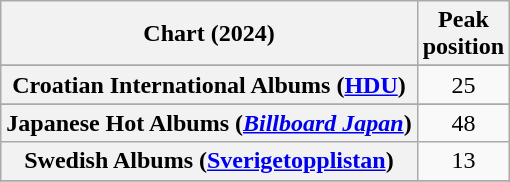<table class="wikitable sortable plainrowheaders" style="text-align:center">
<tr>
<th scope="col">Chart (2024)</th>
<th scope="col">Peak<br>position</th>
</tr>
<tr>
</tr>
<tr>
</tr>
<tr>
</tr>
<tr>
<th scope="row">Croatian International Albums (<a href='#'>HDU</a>)</th>
<td>25</td>
</tr>
<tr>
</tr>
<tr>
</tr>
<tr>
</tr>
<tr>
</tr>
<tr>
<th scope="row">Japanese Hot Albums (<em><a href='#'>Billboard Japan</a></em>)</th>
<td>48</td>
</tr>
<tr>
<th scope="row">Swedish Albums (<a href='#'>Sverigetopplistan</a>)</th>
<td>13</td>
</tr>
<tr>
</tr>
<tr>
</tr>
<tr>
</tr>
</table>
